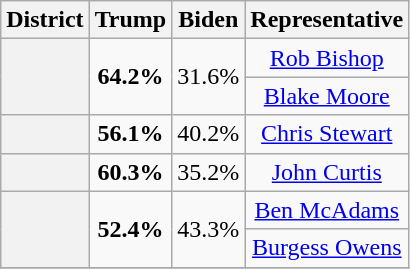<table class=wikitable>
<tr>
<th>District</th>
<th>Trump</th>
<th>Biden</th>
<th>Representative</th>
</tr>
<tr align=center>
<th rowspan=2 ></th>
<td rowspan=2><strong>64.2%</strong></td>
<td rowspan=2>31.6%</td>
<td><a href='#'>Rob Bishop</a></td>
</tr>
<tr align=center>
<td><a href='#'>Blake Moore</a></td>
</tr>
<tr align=center>
<th></th>
<td><strong>56.1%</strong></td>
<td>40.2%</td>
<td><a href='#'>Chris Stewart</a></td>
</tr>
<tr align=center>
<th></th>
<td><strong>60.3%</strong></td>
<td>35.2%</td>
<td><a href='#'>John Curtis</a></td>
</tr>
<tr align=center>
<th rowspan=2 ></th>
<td rowspan=2><strong>52.4%</strong></td>
<td rowspan=2>43.3%</td>
<td><a href='#'>Ben McAdams</a></td>
</tr>
<tr align=center>
<td><a href='#'>Burgess Owens</a></td>
</tr>
<tr align=center>
</tr>
</table>
